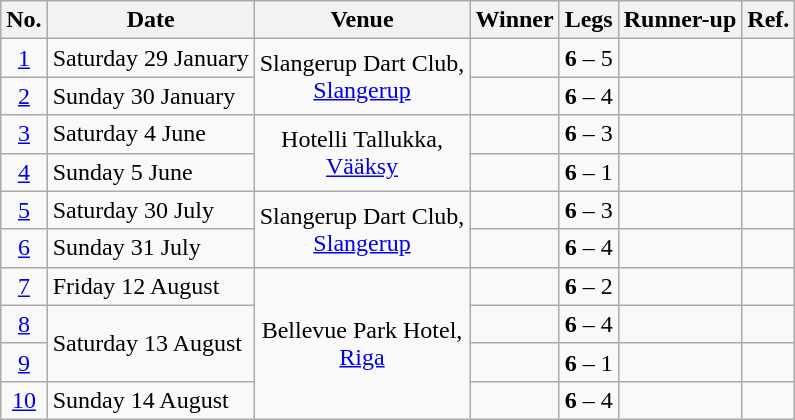<table class="wikitable">
<tr>
<th>No.</th>
<th>Date</th>
<th>Venue</th>
<th>Winner</th>
<th>Legs</th>
<th>Runner-up</th>
<th>Ref.</th>
</tr>
<tr>
<td align=center><a href='#'>1</a></td>
<td align=left>Saturday 29 January</td>
<td align="center" rowspan="2">Slangerup Dart Club,<br> <a href='#'>Slangerup</a></td>
<td align="right"></td>
<td align="center"><strong>6</strong> – 5</td>
<td></td>
<td align="center"></td>
</tr>
<tr>
<td align=center><a href='#'>2</a></td>
<td align=left>Sunday 30 January</td>
<td align="right"></td>
<td align="center"><strong>6</strong> – 4</td>
<td></td>
<td align="center"></td>
</tr>
<tr>
<td align=center><a href='#'>3</a></td>
<td align=left>Saturday 4 June</td>
<td align="center" rowspan="2">Hotelli Tallukka,<br> <a href='#'>Vääksy</a></td>
<td align="right"></td>
<td align="center"><strong>6</strong> – 3</td>
<td></td>
<td align="center"></td>
</tr>
<tr>
<td align=center><a href='#'>4</a></td>
<td align=left>Sunday 5 June</td>
<td align="right"></td>
<td align="center"><strong>6</strong> – 1</td>
<td></td>
<td align="center"></td>
</tr>
<tr>
<td align=center><a href='#'>5</a></td>
<td align=left>Saturday 30 July</td>
<td align="center" rowspan="2">Slangerup Dart Club,<br> <a href='#'>Slangerup</a></td>
<td align="right"></td>
<td align="center"><strong>6</strong> – 3</td>
<td></td>
<td align="center"></td>
</tr>
<tr>
<td align=center><a href='#'>6</a></td>
<td align=left>Sunday 31 July</td>
<td align="right"></td>
<td align="center"><strong>6</strong> – 4</td>
<td></td>
<td align="center"></td>
</tr>
<tr>
<td align=center><a href='#'>7</a></td>
<td align=left>Friday 12 August</td>
<td align="center" rowspan="4">Bellevue Park Hotel,<br> <a href='#'>Riga</a></td>
<td align="right"></td>
<td align="center"><strong>6</strong> – 2</td>
<td></td>
<td align="center"></td>
</tr>
<tr>
<td align=center><a href='#'>8</a></td>
<td align=left rowspan="2">Saturday 13 August</td>
<td align="right"></td>
<td align="center"><strong>6</strong> – 4</td>
<td></td>
<td align="center"></td>
</tr>
<tr>
<td align=center><a href='#'>9</a></td>
<td align="right"></td>
<td align="center"><strong>6</strong> – 1</td>
<td></td>
<td align="center"></td>
</tr>
<tr>
<td align=center><a href='#'>10</a></td>
<td align=left>Sunday 14 August</td>
<td align="right"></td>
<td align="center"><strong>6</strong> – 4</td>
<td></td>
<td align="center"></td>
</tr>
</table>
